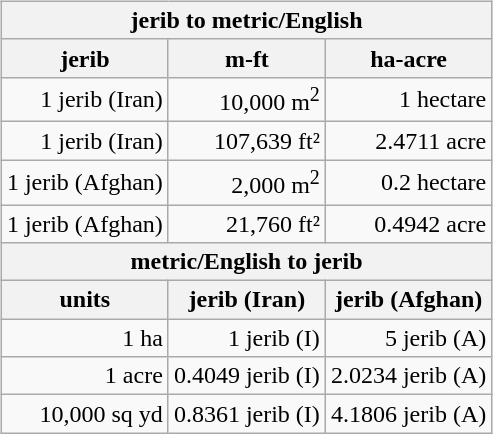<table style="float:right; padding:0 0 2em 3em; ">
<tr>
<td><br><table class="wikitable" style="float:right; padding:0 0 2em 3em;">
<tr>
<th colspan="3">jerib to metric/English</th>
</tr>
<tr>
<th>jerib</th>
<th>m-ft</th>
<th>ha-acre</th>
</tr>
<tr align="right">
<td>1 jerib (Iran)</td>
<td>10,000 m<sup>2</sup></td>
<td>1 hectare</td>
</tr>
<tr align="right">
<td>1 jerib (Iran)</td>
<td>107,639 ft²</td>
<td>2.4711 acre</td>
</tr>
<tr align="right">
<td>1 jerib (Afghan)</td>
<td>2,000 m<sup>2</sup></td>
<td>0.2 hectare</td>
</tr>
<tr align="right">
<td>1 jerib (Afghan)</td>
<td>21,760 ft²</td>
<td>0.4942 acre</td>
</tr>
<tr>
<th colspan="3">metric/English to jerib</th>
</tr>
<tr>
<th>units</th>
<th>jerib (Iran)</th>
<th>jerib (Afghan)</th>
</tr>
<tr align="right">
<td>1 ha</td>
<td>1 jerib (I)</td>
<td>5 jerib (A)</td>
</tr>
<tr align="right">
<td>1 acre</td>
<td>0.4049 jerib (I)</td>
<td>2.0234 jerib (A)</td>
</tr>
<tr align="right">
<td>10,000 sq yd</td>
<td>0.8361 jerib (I)</td>
<td>4.1806 jerib (A)</td>
</tr>
</table>
</td>
</tr>
</table>
